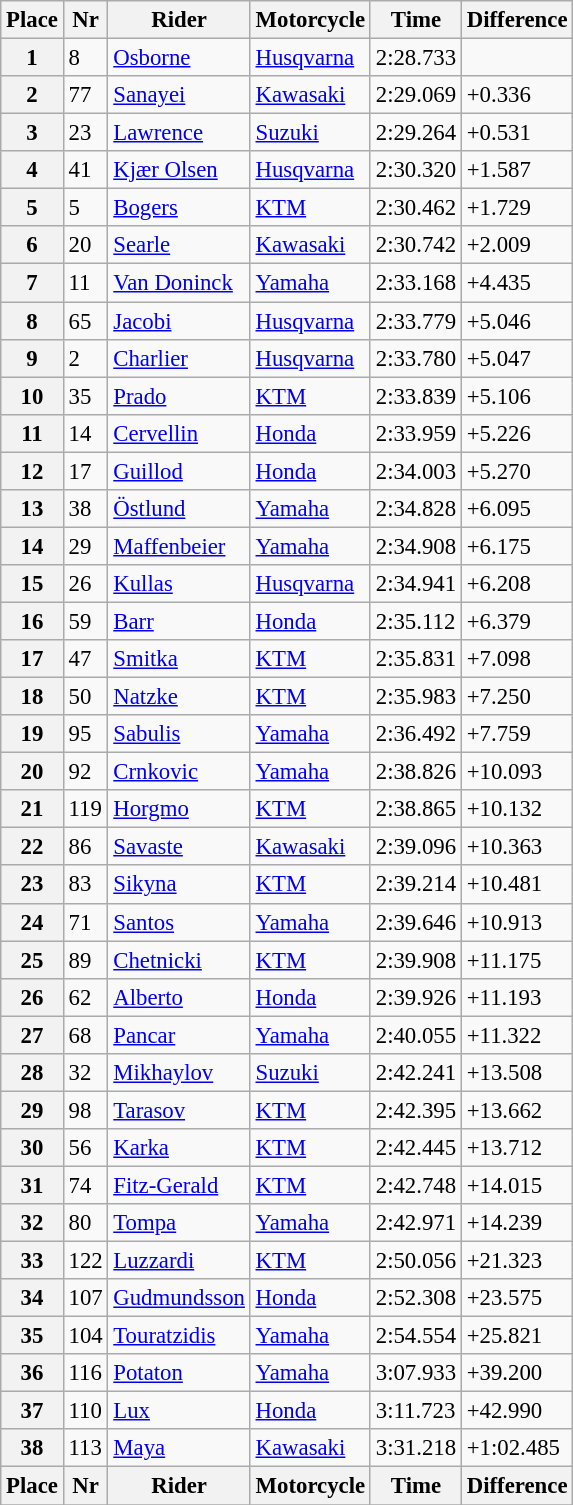<table class="wikitable" style="font-size: 95%">
<tr>
<th>Place</th>
<th>Nr</th>
<th>Rider</th>
<th>Motorcycle</th>
<th>Time</th>
<th>Difference</th>
</tr>
<tr>
<th>1</th>
<td>8</td>
<td> <a href='#'>Osborne</a></td>
<td><a href='#'>Husqvarna</a></td>
<td>2:28.733</td>
<td></td>
</tr>
<tr>
<th>2</th>
<td>77</td>
<td> <a href='#'>Sanayei</a></td>
<td><a href='#'>Kawasaki</a></td>
<td>2:29.069</td>
<td>+0.336</td>
</tr>
<tr>
<th>3</th>
<td>23</td>
<td> <a href='#'>Lawrence</a></td>
<td><a href='#'>Suzuki</a></td>
<td>2:29.264</td>
<td>+0.531</td>
</tr>
<tr>
<th>4</th>
<td>41</td>
<td> <a href='#'>Kjær Olsen</a></td>
<td><a href='#'>Husqvarna</a></td>
<td>2:30.320</td>
<td>+1.587</td>
</tr>
<tr>
<th>5</th>
<td>5</td>
<td> <a href='#'>Bogers</a></td>
<td><a href='#'>KTM</a></td>
<td>2:30.462</td>
<td>+1.729</td>
</tr>
<tr>
<th>6</th>
<td>20</td>
<td> <a href='#'>Searle</a></td>
<td><a href='#'>Kawasaki</a></td>
<td>2:30.742</td>
<td>+2.009</td>
</tr>
<tr>
<th>7</th>
<td>11</td>
<td> <a href='#'>Van Doninck</a></td>
<td><a href='#'>Yamaha</a></td>
<td>2:33.168</td>
<td>+4.435</td>
</tr>
<tr>
<th>8</th>
<td>65</td>
<td> <a href='#'>Jacobi</a></td>
<td><a href='#'>Husqvarna</a></td>
<td>2:33.779</td>
<td>+5.046</td>
</tr>
<tr>
<th>9</th>
<td>2</td>
<td> <a href='#'>Charlier</a></td>
<td><a href='#'>Husqvarna</a></td>
<td>2:33.780</td>
<td>+5.047</td>
</tr>
<tr>
<th>10</th>
<td>35</td>
<td> <a href='#'>Prado</a></td>
<td><a href='#'>KTM</a></td>
<td>2:33.839</td>
<td>+5.106</td>
</tr>
<tr>
<th>11</th>
<td>14</td>
<td> <a href='#'>Cervellin</a></td>
<td><a href='#'>Honda</a></td>
<td>2:33.959</td>
<td>+5.226</td>
</tr>
<tr>
<th>12</th>
<td>17</td>
<td> <a href='#'>Guillod</a></td>
<td><a href='#'>Honda</a></td>
<td>2:34.003</td>
<td>+5.270</td>
</tr>
<tr>
<th>13</th>
<td>38</td>
<td> <a href='#'>Östlund</a></td>
<td><a href='#'>Yamaha</a></td>
<td>2:34.828</td>
<td>+6.095</td>
</tr>
<tr>
<th>14</th>
<td>29</td>
<td> <a href='#'>Maffenbeier</a></td>
<td><a href='#'>Yamaha</a></td>
<td>2:34.908</td>
<td>+6.175</td>
</tr>
<tr>
<th>15</th>
<td>26</td>
<td> <a href='#'>Kullas</a></td>
<td><a href='#'>Husqvarna</a></td>
<td>2:34.941</td>
<td>+6.208</td>
</tr>
<tr>
<th>16</th>
<td>59</td>
<td> <a href='#'>Barr</a></td>
<td><a href='#'>Honda</a></td>
<td>2:35.112</td>
<td>+6.379</td>
</tr>
<tr>
<th>17</th>
<td>47</td>
<td> <a href='#'>Smitka</a></td>
<td><a href='#'>KTM</a></td>
<td>2:35.831</td>
<td>+7.098</td>
</tr>
<tr>
<th>18</th>
<td>50</td>
<td> <a href='#'>Natzke</a></td>
<td><a href='#'>KTM</a></td>
<td>2:35.983</td>
<td>+7.250</td>
</tr>
<tr>
<th>19</th>
<td>95</td>
<td> <a href='#'>Sabulis</a></td>
<td><a href='#'>Yamaha</a></td>
<td>2:36.492</td>
<td>+7.759</td>
</tr>
<tr>
<th>20</th>
<td>92</td>
<td> <a href='#'>Crnkovic</a></td>
<td><a href='#'>Yamaha</a></td>
<td>2:38.826</td>
<td>+10.093</td>
</tr>
<tr>
<th>21</th>
<td>119</td>
<td> <a href='#'>Horgmo</a></td>
<td><a href='#'>KTM</a></td>
<td>2:38.865</td>
<td>+10.132</td>
</tr>
<tr>
<th>22</th>
<td>86</td>
<td> <a href='#'>Savaste</a></td>
<td><a href='#'>Kawasaki</a></td>
<td>2:39.096</td>
<td>+10.363</td>
</tr>
<tr>
<th>23</th>
<td>83</td>
<td> <a href='#'>Sikyna</a></td>
<td><a href='#'>KTM</a></td>
<td>2:39.214</td>
<td>+10.481</td>
</tr>
<tr>
<th>24</th>
<td>71</td>
<td> <a href='#'>Santos</a></td>
<td><a href='#'>Yamaha</a></td>
<td>2:39.646</td>
<td>+10.913</td>
</tr>
<tr>
<th>25</th>
<td>89</td>
<td> <a href='#'>Chetnicki</a></td>
<td><a href='#'>KTM</a></td>
<td>2:39.908</td>
<td>+11.175</td>
</tr>
<tr>
<th>26</th>
<td>62</td>
<td> <a href='#'>Alberto</a></td>
<td><a href='#'>Honda</a></td>
<td>2:39.926</td>
<td>+11.193</td>
</tr>
<tr>
<th>27</th>
<td>68</td>
<td> <a href='#'>Pancar</a></td>
<td><a href='#'>Yamaha</a></td>
<td>2:40.055</td>
<td>+11.322</td>
</tr>
<tr>
<th>28</th>
<td>32</td>
<td> <a href='#'>Mikhaylov</a></td>
<td><a href='#'>Suzuki</a></td>
<td>2:42.241</td>
<td>+13.508</td>
</tr>
<tr>
<th>29</th>
<td>98</td>
<td> <a href='#'>Tarasov</a></td>
<td><a href='#'>KTM</a></td>
<td>2:42.395</td>
<td>+13.662</td>
</tr>
<tr>
<th>30</th>
<td>56</td>
<td> <a href='#'>Karka</a></td>
<td><a href='#'>KTM</a></td>
<td>2:42.445</td>
<td>+13.712</td>
</tr>
<tr>
<th>31</th>
<td>74</td>
<td> <a href='#'>Fitz-Gerald</a></td>
<td><a href='#'>KTM</a></td>
<td>2:42.748</td>
<td>+14.015</td>
</tr>
<tr>
<th>32</th>
<td>80</td>
<td> <a href='#'>Tompa</a></td>
<td><a href='#'>Yamaha</a></td>
<td>2:42.971</td>
<td>+14.239</td>
</tr>
<tr>
<th>33</th>
<td>122</td>
<td> <a href='#'>Luzzardi</a></td>
<td><a href='#'>KTM</a></td>
<td>2:50.056</td>
<td>+21.323</td>
</tr>
<tr>
<th>34</th>
<td>107</td>
<td> <a href='#'>Gudmundsson</a></td>
<td><a href='#'>Honda</a></td>
<td>2:52.308</td>
<td>+23.575</td>
</tr>
<tr>
<th>35</th>
<td>104</td>
<td> <a href='#'>Touratzidis</a></td>
<td><a href='#'>Yamaha</a></td>
<td>2:54.554</td>
<td>+25.821</td>
</tr>
<tr>
<th>36</th>
<td>116</td>
<td> <a href='#'>Potaton</a></td>
<td><a href='#'>Yamaha</a></td>
<td>3:07.933</td>
<td>+39.200</td>
</tr>
<tr>
<th>37</th>
<td>110</td>
<td> <a href='#'>Lux</a></td>
<td><a href='#'>Honda</a></td>
<td>3:11.723</td>
<td>+42.990</td>
</tr>
<tr>
<th>38</th>
<td>113</td>
<td> <a href='#'>Maya</a></td>
<td><a href='#'>Kawasaki</a></td>
<td>3:31.218</td>
<td>+1:02.485</td>
</tr>
<tr>
<th>Place</th>
<th>Nr</th>
<th>Rider</th>
<th>Motorcycle</th>
<th>Time</th>
<th>Difference</th>
</tr>
<tr>
</tr>
</table>
